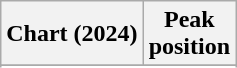<table class="wikitable sortable plainrowheaders" style="text-align:center">
<tr>
<th scope="col">Chart (2024)</th>
<th scope="col">Peak<br>position</th>
</tr>
<tr>
</tr>
<tr>
</tr>
<tr>
</tr>
<tr>
</tr>
</table>
